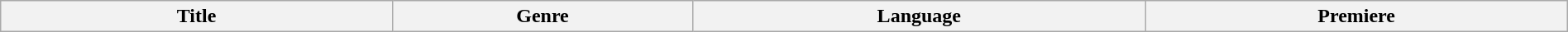<table class="wikitable sortable" style="width:100%;">
<tr>
<th scope="col" style="width:25%;">Title</th>
<th>Genre</th>
<th>Language</th>
<th>Premiere</th>
</tr>
</table>
